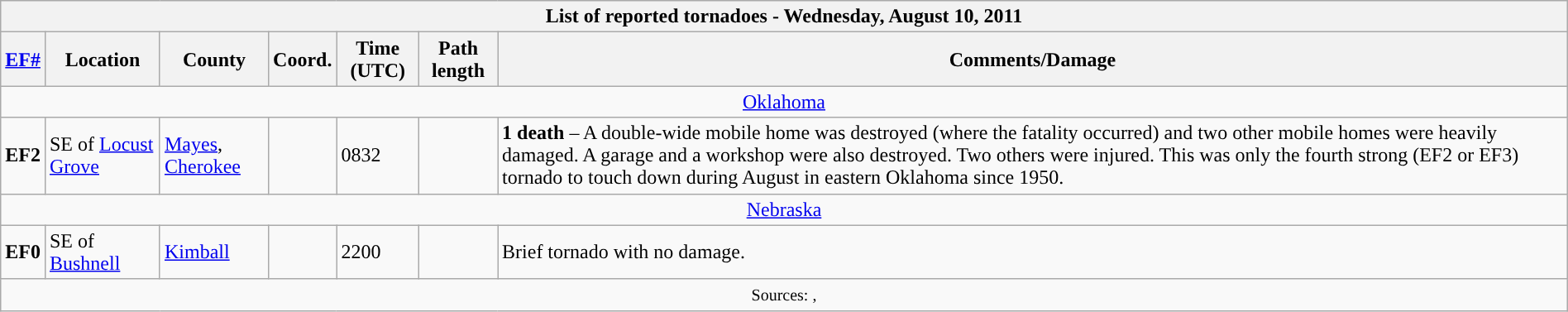<table class="wikitable collapsible" width="100%">
<tr>
<th colspan="7">List of reported tornadoes - Wednesday, August 10, 2011</th>
</tr>
<tr>
<th><a href='#'>EF#</a></th>
<th>Location</th>
<th>County</th>
<th>Coord.</th>
<th>Time (UTC)</th>
<th>Path length</th>
<th>Comments/Damage</th>
</tr>
<tr>
<td colspan="7" align=center><a href='#'>Oklahoma</a></td>
</tr>
<tr>
<td><strong>EF2</strong></td>
<td>SE of <a href='#'>Locust Grove</a></td>
<td><a href='#'>Mayes</a>, <a href='#'>Cherokee</a></td>
<td></td>
<td>0832</td>
<td></td>
<td><strong>1 death</strong> – A double-wide mobile home was destroyed (where the fatality occurred) and two other mobile homes were heavily damaged. A garage and a workshop were also destroyed. Two others were injured. This was only the fourth strong (EF2 or EF3) tornado to touch down during August in eastern Oklahoma since 1950.</td>
</tr>
<tr>
<td colspan="7" align=center><a href='#'>Nebraska</a></td>
</tr>
<tr>
<td><strong>EF0</strong></td>
<td>SE of <a href='#'>Bushnell</a></td>
<td><a href='#'>Kimball</a></td>
<td></td>
<td>2200</td>
<td></td>
<td>Brief tornado with no damage.</td>
</tr>
<tr>
<td colspan="7" align=center><small>Sources: , </small></td>
</tr>
</table>
